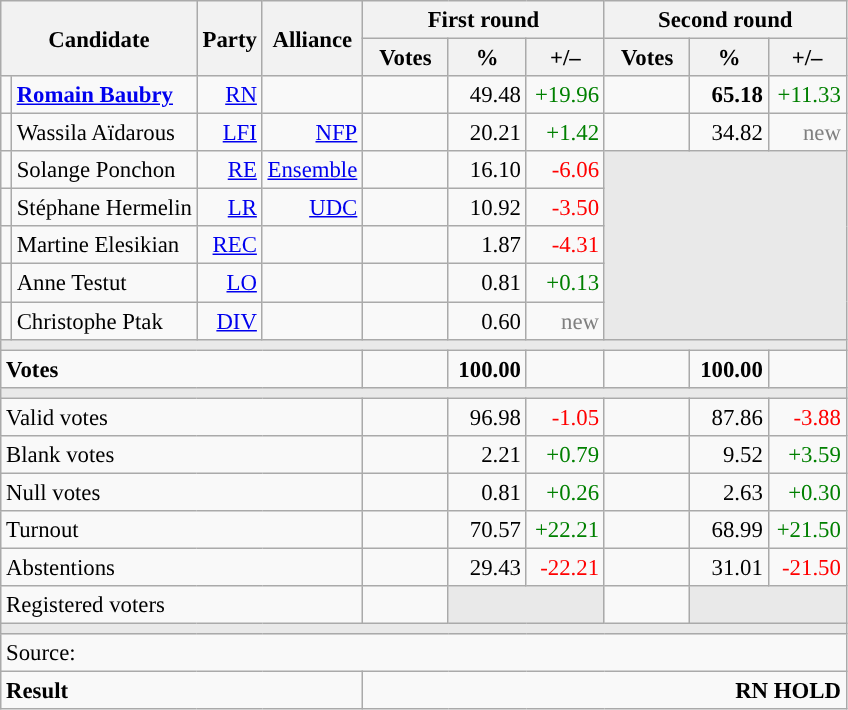<table class="wikitable" style="text-align:right;font-size:95%;">
<tr>
<th rowspan="2" colspan="2">Candidate</th>
<th colspan="1" rowspan="2">Party</th>
<th colspan="1" rowspan="2">Alliance</th>
<th colspan="3">First round</th>
<th colspan="3">Second round</th>
</tr>
<tr>
<th style="width:50px;">Votes</th>
<th style="width:45px;">%</th>
<th style="width:45px;">+/–</th>
<th style="width:50px;">Votes</th>
<th style="width:45px;">%</th>
<th style="width:45px;">+/–</th>
</tr>
<tr>
<td style="color:inherit;background:"></td>
<td style="text-align:left;"><strong><a href='#'>Romain Baubry</a></strong></td>
<td><a href='#'>RN</a></td>
<td></td>
<td></td>
<td>49.48</td>
<td style="color:green;">+19.96</td>
<td><strong></strong></td>
<td><strong>65.18</strong></td>
<td style="color:green;">+11.33</td>
</tr>
<tr>
<td style="color:inherit;background:"></td>
<td style="text-align:left;">Wassila Aïdarous</td>
<td><a href='#'>LFI</a></td>
<td><a href='#'>NFP</a></td>
<td></td>
<td>20.21</td>
<td style="color:green;">+1.42</td>
<td></td>
<td>34.82</td>
<td style="color:grey;">new</td>
</tr>
<tr>
<td style="color:inherit;background:"></td>
<td style="text-align:left;">Solange Ponchon</td>
<td><a href='#'>RE</a></td>
<td><a href='#'>Ensemble</a></td>
<td></td>
<td>16.10</td>
<td style="color:red;">-6.06</td>
<td colspan="3" rowspan="5" style="background:#E9E9E9;"></td>
</tr>
<tr>
<td style="color:inherit;background:"></td>
<td style="text-align:left;">Stéphane Hermelin</td>
<td><a href='#'>LR</a></td>
<td><a href='#'>UDC</a></td>
<td></td>
<td>10.92</td>
<td style="color:red;">-3.50</td>
</tr>
<tr>
<td style="color:inherit;background:"></td>
<td style="text-align:left;">Martine Elesikian</td>
<td><a href='#'>REC</a></td>
<td></td>
<td></td>
<td>1.87</td>
<td style="color:red;">-4.31</td>
</tr>
<tr>
<td style="color:inherit;background:"></td>
<td style="text-align:left;">Anne Testut</td>
<td><a href='#'>LO</a></td>
<td></td>
<td></td>
<td>0.81</td>
<td style="color:green;">+0.13</td>
</tr>
<tr>
<td style="color:inherit;background:"></td>
<td style="text-align:left;">Christophe Ptak</td>
<td><a href='#'>DIV</a></td>
<td></td>
<td></td>
<td>0.60</td>
<td style="color:grey;">new</td>
</tr>
<tr>
<td colspan="10" style="background:#E9E9E9;"></td>
</tr>
<tr style="font-weight:bold;">
<td colspan="4" style="text-align:left;">Votes</td>
<td></td>
<td>100.00</td>
<td></td>
<td></td>
<td>100.00</td>
<td></td>
</tr>
<tr>
<td colspan="10" style="background:#E9E9E9;"></td>
</tr>
<tr>
<td colspan="4" style="text-align:left;">Valid votes</td>
<td></td>
<td>96.98</td>
<td style="color:red;">-1.05</td>
<td></td>
<td>87.86</td>
<td style="color:red;">-3.88</td>
</tr>
<tr>
<td colspan="4" style="text-align:left;">Blank votes</td>
<td></td>
<td>2.21</td>
<td style="color:green;">+0.79</td>
<td></td>
<td>9.52</td>
<td style="color:green;">+3.59</td>
</tr>
<tr>
<td colspan="4" style="text-align:left;">Null votes</td>
<td></td>
<td>0.81</td>
<td style="color:green;">+0.26</td>
<td></td>
<td>2.63</td>
<td style="color:green;">+0.30</td>
</tr>
<tr>
<td colspan="4" style="text-align:left;">Turnout</td>
<td></td>
<td>70.57</td>
<td style="color:green;">+22.21</td>
<td></td>
<td>68.99</td>
<td style="color:green;">+21.50</td>
</tr>
<tr>
<td colspan="4" style="text-align:left;">Abstentions</td>
<td></td>
<td>29.43</td>
<td style="color:red;">-22.21</td>
<td></td>
<td>31.01</td>
<td style="color:red;">-21.50</td>
</tr>
<tr>
<td colspan="4" style="text-align:left;">Registered voters</td>
<td></td>
<td colspan="2" style="background:#E9E9E9;"></td>
<td></td>
<td colspan="2" style="background:#E9E9E9;"></td>
</tr>
<tr>
<td colspan="10" style="background:#E9E9E9;"></td>
</tr>
<tr>
<td colspan="10" style="text-align:left;">Source: </td>
</tr>
<tr style="font-weight:bold">
<td colspan="4" style="text-align:left;">Result</td>
<td colspan="6" style="background-color:">RN HOLD</td>
</tr>
</table>
